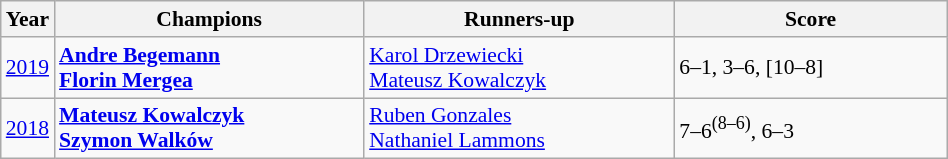<table class="wikitable" style="font-size:90%">
<tr>
<th>Year</th>
<th width="200">Champions</th>
<th width="200">Runners-up</th>
<th width="175">Score</th>
</tr>
<tr>
<td><a href='#'>2019</a></td>
<td> <strong><a href='#'>Andre Begemann</a></strong><br> <strong><a href='#'>Florin Mergea</a></strong></td>
<td> <a href='#'>Karol Drzewiecki</a><br> <a href='#'>Mateusz Kowalczyk</a></td>
<td>6–1, 3–6, [10–8]</td>
</tr>
<tr>
<td><a href='#'>2018</a></td>
<td> <strong><a href='#'>Mateusz Kowalczyk</a></strong><br> <strong><a href='#'>Szymon Walków</a></strong></td>
<td> <a href='#'>Ruben Gonzales</a><br> <a href='#'>Nathaniel Lammons</a></td>
<td>7–6<sup>(8–6)</sup>, 6–3</td>
</tr>
</table>
